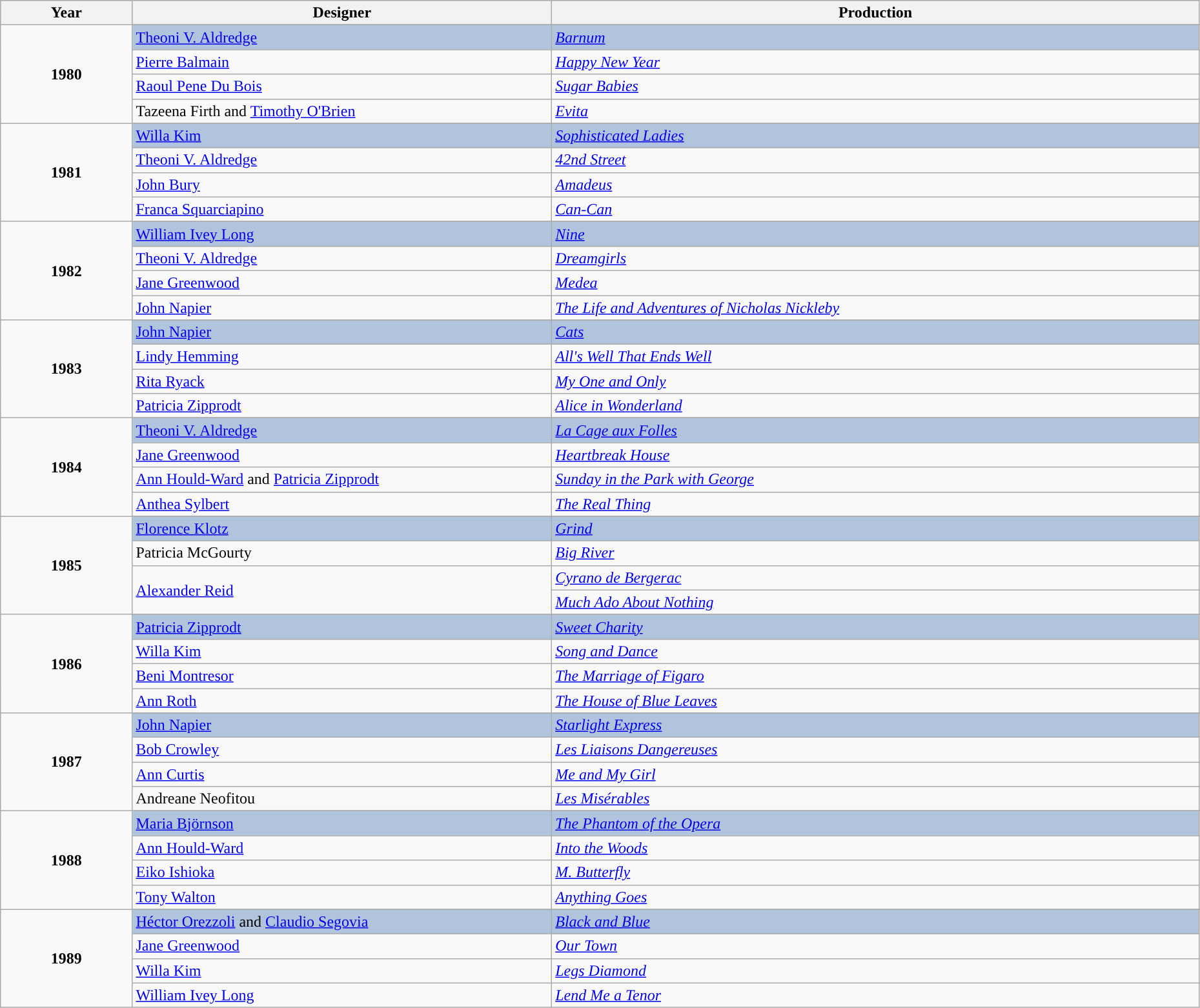<table class="wikitable" style="width:98%;">
<tr style="background:#bebebe;">
<th style="width:11%;">Year</th>
<th style="width:35%;”">Designer</th>
<th style="width:54%;”">Production</th>
</tr>
<tr>
<td rowspan="5" align="center"><strong>1980</strong><br></td>
</tr>
<tr style="background:#B0C4DE">
<td><a href='#'>Theoni V. Aldredge</a></td>
<td><em><a href='#'>Barnum</a></em></td>
</tr>
<tr>
<td><a href='#'>Pierre Balmain</a></td>
<td><em><a href='#'>Happy New Year</a></em></td>
</tr>
<tr>
<td><a href='#'>Raoul Pene Du Bois</a></td>
<td><em><a href='#'>Sugar Babies</a></em></td>
</tr>
<tr>
<td>Tazeena Firth and <a href='#'>Timothy O'Brien</a></td>
<td><em><a href='#'>Evita</a></em></td>
</tr>
<tr>
<td rowspan="5" align="center"><strong>1981</strong><br></td>
</tr>
<tr style="background:#B0C4DE">
<td><a href='#'>Willa Kim</a></td>
<td><em><a href='#'>Sophisticated Ladies</a></em></td>
</tr>
<tr>
<td><a href='#'>Theoni V. Aldredge</a></td>
<td><em><a href='#'>42nd Street</a></em></td>
</tr>
<tr>
<td><a href='#'>John Bury</a></td>
<td><em><a href='#'>Amadeus</a></em></td>
</tr>
<tr>
<td><a href='#'>Franca Squarciapino</a></td>
<td><em><a href='#'>Can-Can</a></em></td>
</tr>
<tr>
<td rowspan="5" align="center"><strong>1982</strong><br></td>
</tr>
<tr style="background:#B0C4DE">
<td><a href='#'>William Ivey Long</a></td>
<td><em><a href='#'>Nine</a></em></td>
</tr>
<tr>
<td><a href='#'>Theoni V. Aldredge</a></td>
<td><em><a href='#'>Dreamgirls</a></em></td>
</tr>
<tr>
<td><a href='#'>Jane Greenwood</a></td>
<td><em><a href='#'>Medea</a></em></td>
</tr>
<tr>
<td><a href='#'>John Napier</a></td>
<td><em><a href='#'>The Life and Adventures of Nicholas Nickleby</a></em></td>
</tr>
<tr>
<td rowspan="5" align="center"><strong>1983</strong><br></td>
</tr>
<tr style="background:#B0C4DE">
<td><a href='#'>John Napier</a></td>
<td><em><a href='#'>Cats</a></em></td>
</tr>
<tr>
<td><a href='#'>Lindy Hemming</a></td>
<td><em><a href='#'>All's Well That Ends Well</a></em></td>
</tr>
<tr>
<td><a href='#'>Rita Ryack</a></td>
<td><em><a href='#'>My One and Only</a></em></td>
</tr>
<tr>
<td><a href='#'>Patricia Zipprodt</a></td>
<td><em><a href='#'>Alice in Wonderland</a></em></td>
</tr>
<tr>
<td rowspan="5" align="center"><strong>1984</strong><br></td>
</tr>
<tr style="background:#B0C4DE">
<td><a href='#'>Theoni V. Aldredge</a></td>
<td><em><a href='#'>La Cage aux Folles</a></em></td>
</tr>
<tr>
<td><a href='#'>Jane Greenwood</a></td>
<td><em><a href='#'>Heartbreak House</a></em></td>
</tr>
<tr>
<td><a href='#'>Ann Hould-Ward</a> and <a href='#'>Patricia Zipprodt</a></td>
<td><em><a href='#'>Sunday in the Park with George</a></em></td>
</tr>
<tr>
<td><a href='#'>Anthea Sylbert</a></td>
<td><em><a href='#'>The Real Thing</a></em></td>
</tr>
<tr>
<td rowspan="5" align="center"><strong>1985</strong><br></td>
</tr>
<tr style="background:#B0C4DE">
<td><a href='#'>Florence Klotz</a></td>
<td><em><a href='#'>Grind</a></em></td>
</tr>
<tr>
<td>Patricia McGourty</td>
<td><em><a href='#'>Big River</a></em></td>
</tr>
<tr>
<td rowspan="2"><a href='#'>Alexander Reid</a></td>
<td><em><a href='#'>Cyrano de Bergerac</a></em></td>
</tr>
<tr>
<td><em><a href='#'>Much Ado About Nothing</a></em></td>
</tr>
<tr>
<td rowspan="5" align="center"><strong>1986</strong><br></td>
</tr>
<tr style="background:#B0C4DE">
<td><a href='#'>Patricia Zipprodt</a></td>
<td><em><a href='#'>Sweet Charity</a></em></td>
</tr>
<tr>
<td><a href='#'>Willa Kim</a></td>
<td><em><a href='#'>Song and Dance</a></em></td>
</tr>
<tr>
<td><a href='#'>Beni Montresor</a></td>
<td><em><a href='#'>The Marriage of Figaro</a></em></td>
</tr>
<tr>
<td><a href='#'>Ann Roth</a></td>
<td><em><a href='#'>The House of Blue Leaves</a></em></td>
</tr>
<tr>
<td rowspan="5" align="center"><strong>1987</strong><br></td>
</tr>
<tr style="background:#B0C4DE">
<td><a href='#'>John Napier</a></td>
<td><em><a href='#'>Starlight Express</a></em></td>
</tr>
<tr>
<td><a href='#'>Bob Crowley</a></td>
<td><em><a href='#'>Les Liaisons Dangereuses</a></em></td>
</tr>
<tr>
<td><a href='#'>Ann Curtis</a></td>
<td><em><a href='#'>Me and My Girl</a></em></td>
</tr>
<tr>
<td>Andreane Neofitou</td>
<td><em><a href='#'>Les Misérables</a></em></td>
</tr>
<tr>
<td rowspan="5" align="center"><strong>1988</strong><br></td>
</tr>
<tr style="background:#B0C4DE">
<td><a href='#'>Maria Björnson</a></td>
<td><em><a href='#'>The Phantom of the Opera</a></em></td>
</tr>
<tr>
<td><a href='#'>Ann Hould-Ward</a></td>
<td><em><a href='#'>Into the Woods</a></em></td>
</tr>
<tr>
<td><a href='#'>Eiko Ishioka</a></td>
<td><em><a href='#'>M. Butterfly</a></em></td>
</tr>
<tr>
<td><a href='#'>Tony Walton</a></td>
<td><em><a href='#'>Anything Goes</a></em></td>
</tr>
<tr>
<td rowspan="5" align="center"><strong>1989</strong><br></td>
</tr>
<tr style="background:#B0C4DE">
<td><a href='#'>Héctor Orezzoli</a> and <a href='#'>Claudio Segovia</a></td>
<td><em><a href='#'>Black and Blue</a></em></td>
</tr>
<tr>
<td><a href='#'>Jane Greenwood</a></td>
<td><em><a href='#'>Our Town</a></em></td>
</tr>
<tr>
<td><a href='#'>Willa Kim</a></td>
<td><em><a href='#'>Legs Diamond</a></em></td>
</tr>
<tr>
<td><a href='#'>William Ivey Long</a></td>
<td><em><a href='#'>Lend Me a Tenor</a></em></td>
</tr>
</table>
